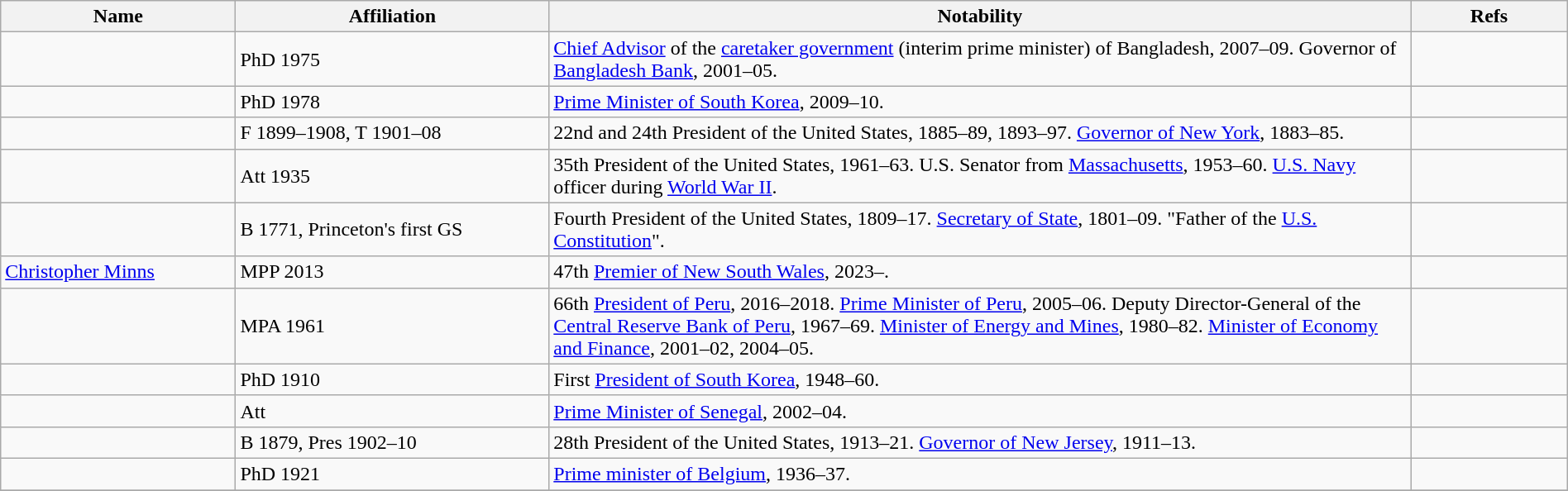<table class="wikitable sortable" style="width:100%">
<tr>
<th width="15%">Name</th>
<th width="20%">Affiliation</th>
<th width="*" class="unsortable">Notability</th>
<th width="10%" class="unsortable">Refs</th>
</tr>
<tr>
<td></td>
<td>PhD 1975</td>
<td><a href='#'>Chief Advisor</a> of the <a href='#'>caretaker government</a> (interim prime minister) of Bangladesh, 2007–09. Governor of <a href='#'>Bangladesh Bank</a>, 2001–05.</td>
<td></td>
</tr>
<tr>
<td></td>
<td>PhD 1978</td>
<td><a href='#'>Prime Minister of South Korea</a>, 2009–10.</td>
<td></td>
</tr>
<tr>
<td></td>
<td>F 1899–1908, T 1901–08</td>
<td>22nd and 24th President of the United States, 1885–89, 1893–97. <a href='#'>Governor of New York</a>, 1883–85.</td>
<td></td>
</tr>
<tr>
<td></td>
<td>Att 1935</td>
<td>35th President of the United States, 1961–63. U.S. Senator from <a href='#'>Massachusetts</a>, 1953–60. <a href='#'>U.S. Navy</a> officer during <a href='#'>World War II</a>.</td>
<td></td>
</tr>
<tr>
<td></td>
<td>B 1771, Princeton's first GS</td>
<td>Fourth President of the United States, 1809–17. <a href='#'>Secretary of State</a>, 1801–09. "Father of the <a href='#'>U.S. Constitution</a>".</td>
<td></td>
</tr>
<tr>
<td><a href='#'>Christopher Minns</a></td>
<td>MPP 2013</td>
<td>47th <a href='#'>Premier of New South Wales</a>, 2023–.</td>
<td></td>
</tr>
<tr>
<td></td>
<td>MPA 1961</td>
<td>66th <a href='#'>President of Peru</a>, 2016–2018. <a href='#'>Prime Minister of Peru</a>, 2005–06. Deputy Director-General of the <a href='#'>Central Reserve Bank of Peru</a>, 1967–69. <a href='#'>Minister of Energy and Mines</a>, 1980–82. <a href='#'>Minister of Economy and Finance</a>, 2001–02, 2004–05.</td>
<td></td>
</tr>
<tr>
<td></td>
<td>PhD 1910</td>
<td>First <a href='#'>President of South Korea</a>, 1948–60.</td>
<td></td>
</tr>
<tr>
<td></td>
<td>Att</td>
<td><a href='#'>Prime Minister of Senegal</a>, 2002–04.</td>
<td></td>
</tr>
<tr>
<td></td>
<td>B 1879, Pres 1902–10</td>
<td>28th President of the United States, 1913–21. <a href='#'>Governor of New Jersey</a>, 1911–13.</td>
<td></td>
</tr>
<tr>
<td></td>
<td>PhD 1921</td>
<td><a href='#'>Prime minister of Belgium</a>, 1936–37.</td>
<td></td>
</tr>
<tr>
</tr>
</table>
